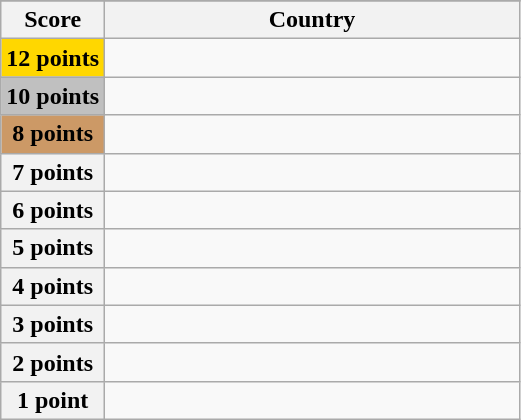<table class="wikitable">
<tr>
</tr>
<tr>
<th scope="col" width="20%">Score</th>
<th scope="col">Country</th>
</tr>
<tr>
<th scope="row" style="background:gold">12 points</th>
<td></td>
</tr>
<tr>
<th scope="row" style="background:silver">10 points</th>
<td></td>
</tr>
<tr>
<th scope="row" style="background:#CC9966">8 points</th>
<td></td>
</tr>
<tr>
<th scope="row">7 points</th>
<td></td>
</tr>
<tr>
<th scope="row">6 points</th>
<td></td>
</tr>
<tr>
<th scope="row">5 points</th>
<td></td>
</tr>
<tr>
<th scope="row">4 points</th>
<td></td>
</tr>
<tr>
<th scope="row">3 points</th>
<td></td>
</tr>
<tr>
<th scope="row">2 points</th>
<td></td>
</tr>
<tr>
<th scope="row">1 point</th>
<td></td>
</tr>
</table>
